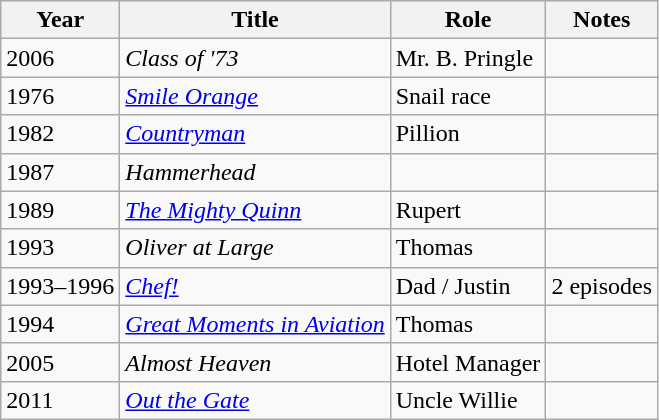<table class="wikitable">
<tr>
<th>Year</th>
<th>Title</th>
<th>Role</th>
<th>Notes</th>
</tr>
<tr>
<td>2006</td>
<td><em>Class of '73</em></td>
<td>Mr.  B. Pringle</td>
<td></td>
</tr>
<tr>
<td>1976</td>
<td><em><a href='#'>Smile Orange</a></em></td>
<td>Snail race</td>
<td></td>
</tr>
<tr>
<td>1982</td>
<td><em><a href='#'>Countryman</a></em></td>
<td>Pillion</td>
<td></td>
</tr>
<tr>
<td>1987</td>
<td><em>Hammerhead</em></td>
<td></td>
<td></td>
</tr>
<tr>
<td>1989</td>
<td><em><a href='#'>The Mighty Quinn</a></em></td>
<td>Rupert</td>
<td></td>
</tr>
<tr>
<td>1993</td>
<td><em>Oliver at Large</em></td>
<td>Thomas</td>
<td></td>
</tr>
<tr>
<td>1993–1996</td>
<td><em><a href='#'>Chef!</a></em></td>
<td>Dad / Justin</td>
<td>2 episodes</td>
</tr>
<tr>
<td>1994</td>
<td><em><a href='#'>Great Moments in Aviation</a></em></td>
<td>Thomas</td>
<td></td>
</tr>
<tr>
<td>2005</td>
<td><em>Almost Heaven</em></td>
<td>Hotel Manager</td>
<td></td>
</tr>
<tr>
<td>2011</td>
<td><em><a href='#'>Out the Gate</a></em></td>
<td>Uncle Willie</td>
<td></td>
</tr>
</table>
